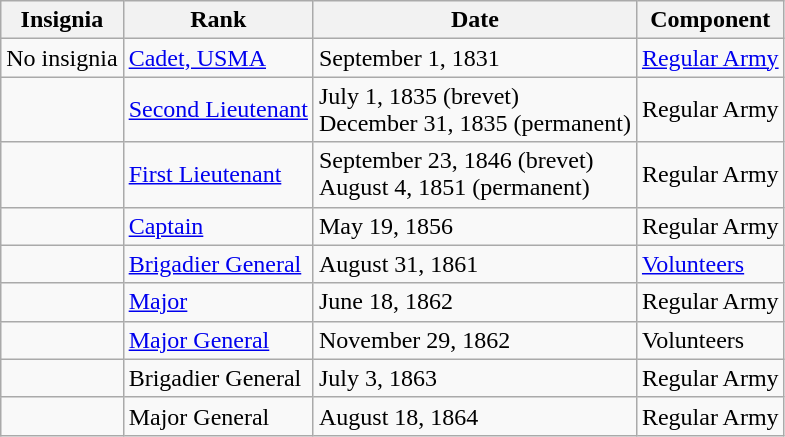<table class="wikitable">
<tr>
<th>Insignia</th>
<th>Rank</th>
<th>Date</th>
<th>Component</th>
</tr>
<tr>
<td>No insignia</td>
<td><a href='#'>Cadet, USMA</a></td>
<td>September 1, 1831</td>
<td><a href='#'>Regular Army</a></td>
</tr>
<tr>
<td></td>
<td><a href='#'>Second Lieutenant</a></td>
<td>July 1, 1835 (brevet)<br>December 31, 1835 (permanent)</td>
<td>Regular Army</td>
</tr>
<tr>
<td></td>
<td><a href='#'>First Lieutenant</a></td>
<td>September 23, 1846 (brevet)<br>August 4, 1851 (permanent)</td>
<td>Regular Army</td>
</tr>
<tr>
<td></td>
<td><a href='#'>Captain</a></td>
<td>May 19, 1856</td>
<td>Regular Army</td>
</tr>
<tr>
<td></td>
<td><a href='#'>Brigadier General</a></td>
<td>August 31, 1861</td>
<td><a href='#'>Volunteers</a></td>
</tr>
<tr>
<td></td>
<td><a href='#'>Major</a></td>
<td>June 18, 1862</td>
<td>Regular Army</td>
</tr>
<tr>
<td></td>
<td><a href='#'>Major General</a></td>
<td>November 29, 1862</td>
<td>Volunteers</td>
</tr>
<tr>
<td></td>
<td>Brigadier General</td>
<td>July 3, 1863</td>
<td>Regular Army</td>
</tr>
<tr>
<td></td>
<td>Major General</td>
<td>August 18, 1864</td>
<td>Regular Army</td>
</tr>
</table>
